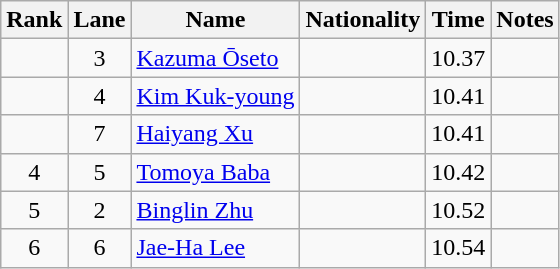<table class="wikitable sortable" style="text-align:center">
<tr>
<th>Rank</th>
<th>Lane</th>
<th>Name</th>
<th>Nationality</th>
<th>Time</th>
<th>Notes</th>
</tr>
<tr>
<td align=center></td>
<td>3</td>
<td align=left><a href='#'>Kazuma Ōseto</a></td>
<td align=left></td>
<td>10.37</td>
<td></td>
</tr>
<tr>
<td align=center></td>
<td>4</td>
<td align=left><a href='#'>Kim Kuk-young</a></td>
<td align=left></td>
<td>10.41</td>
<td></td>
</tr>
<tr>
<td align=center></td>
<td>7</td>
<td align=left><a href='#'>Haiyang Xu</a></td>
<td align=left></td>
<td>10.41</td>
<td></td>
</tr>
<tr>
<td align=center>4</td>
<td>5</td>
<td align=left><a href='#'>Tomoya Baba</a></td>
<td align=left></td>
<td>10.42</td>
<td></td>
</tr>
<tr>
<td align=center>5</td>
<td>2</td>
<td align=left><a href='#'>Binglin Zhu</a></td>
<td align=left></td>
<td>10.52</td>
<td></td>
</tr>
<tr>
<td align=center>6</td>
<td>6</td>
<td align=left><a href='#'>Jae-Ha Lee</a></td>
<td align=left></td>
<td>10.54</td>
<td></td>
</tr>
</table>
